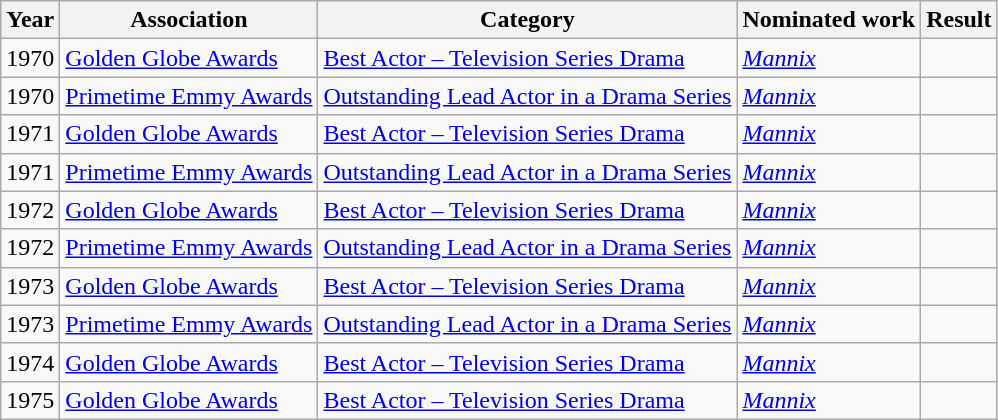<table class="wikitable sortable">
<tr>
<th>Year</th>
<th>Association</th>
<th>Category</th>
<th>Nominated work</th>
<th>Result</th>
</tr>
<tr>
<td>1970</td>
<td><a href='#'>Golden Globe Awards</a></td>
<td><a href='#'>Best Actor – Television Series Drama</a></td>
<td><em><a href='#'>Mannix</a></em></td>
<td></td>
</tr>
<tr>
<td>1970</td>
<td><a href='#'>Primetime Emmy Awards</a></td>
<td><a href='#'>Outstanding Lead Actor in a Drama Series</a></td>
<td><em><a href='#'>Mannix</a></em></td>
<td></td>
</tr>
<tr>
<td>1971</td>
<td><a href='#'>Golden Globe Awards</a></td>
<td><a href='#'>Best Actor – Television Series Drama</a></td>
<td><em><a href='#'>Mannix</a></em></td>
<td></td>
</tr>
<tr>
<td>1971</td>
<td><a href='#'>Primetime Emmy Awards</a></td>
<td><a href='#'>Outstanding Lead Actor in a Drama Series</a></td>
<td><em><a href='#'>Mannix</a></em></td>
<td></td>
</tr>
<tr>
<td>1972</td>
<td><a href='#'>Golden Globe Awards</a></td>
<td><a href='#'>Best Actor – Television Series Drama</a></td>
<td><em><a href='#'>Mannix</a></em></td>
<td></td>
</tr>
<tr>
<td>1972</td>
<td><a href='#'>Primetime Emmy Awards</a></td>
<td><a href='#'>Outstanding Lead Actor in a Drama Series</a></td>
<td><em><a href='#'>Mannix</a></em></td>
<td></td>
</tr>
<tr>
<td>1973</td>
<td><a href='#'>Golden Globe Awards</a></td>
<td><a href='#'>Best Actor – Television Series Drama</a></td>
<td><em><a href='#'>Mannix</a></em></td>
<td></td>
</tr>
<tr>
<td>1973</td>
<td><a href='#'>Primetime Emmy Awards</a></td>
<td><a href='#'>Outstanding Lead Actor in a Drama Series</a></td>
<td><em><a href='#'>Mannix</a></em></td>
<td></td>
</tr>
<tr>
<td>1974</td>
<td><a href='#'>Golden Globe Awards</a></td>
<td><a href='#'>Best Actor – Television Series Drama</a></td>
<td><em><a href='#'>Mannix</a></em></td>
<td></td>
</tr>
<tr>
<td>1975</td>
<td><a href='#'>Golden Globe Awards</a></td>
<td><a href='#'>Best Actor – Television Series Drama</a></td>
<td><em><a href='#'>Mannix</a></em></td>
<td></td>
</tr>
</table>
